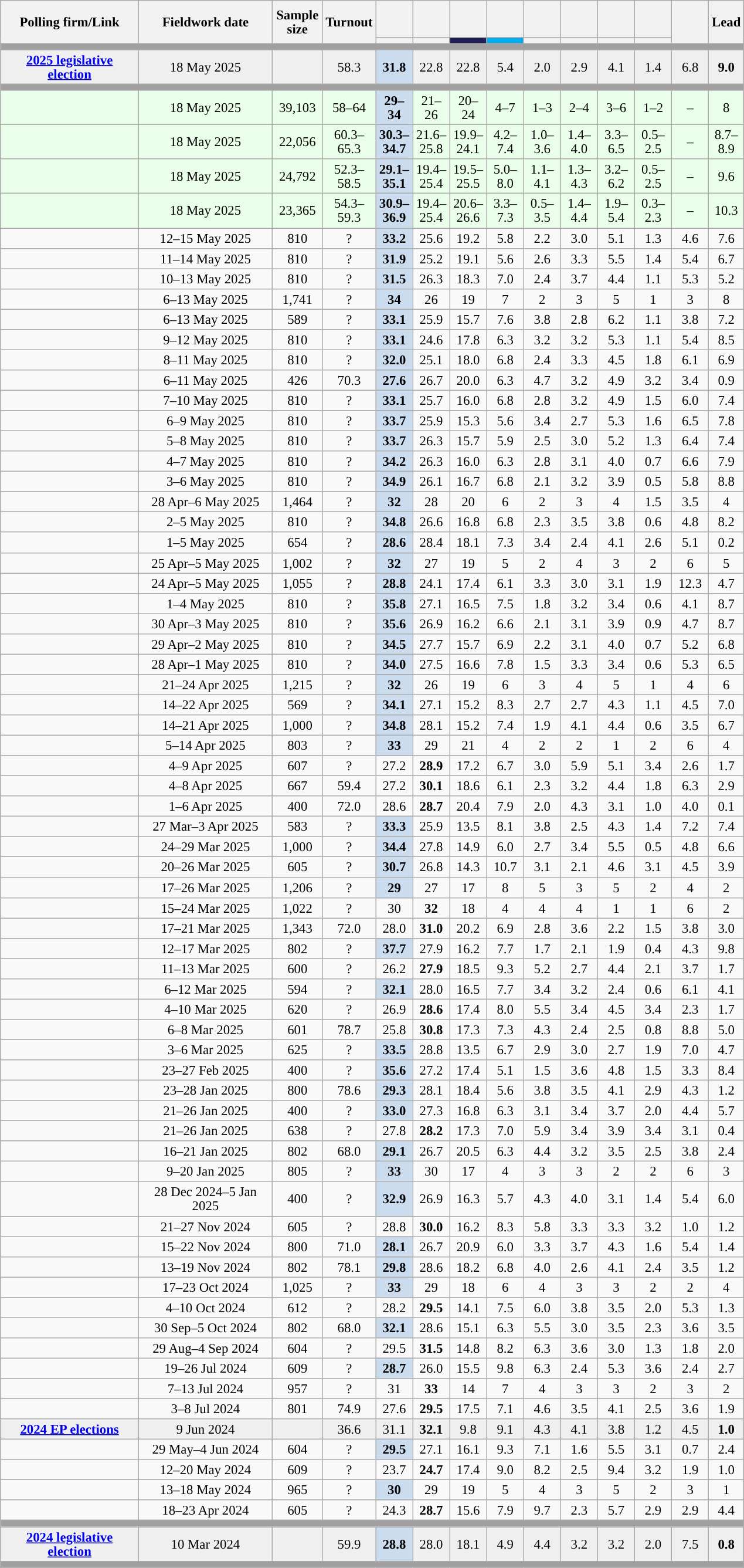<table class="wikitable sortable mw-datatable" style="text-align:center;font-size:95%;line-height:16px;">
<tr style="height:42px;">
<th style="width:150px;" rowspan="2">Polling firm/Link</th>
<th style="width:145px;" rowspan="2">Fieldwork date</th>
<th class="unsortable" style="width:50px;" rowspan="2">Sample size</th>
<th class="unsortable" style="width:50px;" rowspan="2">Turnout</th>
<th class="sortable" style="width:35px;"></th>
<th class="sortable" style="width:35px;"></th>
<th class="sortable" style="width:35px;"></th>
<th class="sortable" style="width:35px;"></th>
<th class="sortable" style="width:35px;"></th>
<th class="sortable" style="width:35px;"></th>
<th class="sortable" style="width:35px;"></th>
<th class="sortable" style="width:35px;"></th>
<th class="unsortable" style="width:35px;" rowspan="2"></th>
<th class="unsortable" style="width:30px;" rowspan="2">Lead</th>
</tr>
<tr>
<th class="unsortable" style="color:inherit;background:"></th>
<th class="sortable" style="color:inherit;background:"></th>
<th class="sortable" style="color:inherit;background:#202056;"></th>
<th class="sortable" style="color:inherit;background:#00ADEF;"></th>
<th class="sortable" style="color:inherit;background:"></th>
<th class="sortable" style="color:inherit;background:"></th>
<th class="sortable" style="color:inherit;background:"></th>
<th class="sortable" style="color:inherit;background:"></th>
</tr>
<tr>
<td colspan="14" style="background:#A0A0A0"></td>
</tr>
<tr style="background:#EFEFEF">
<td><strong><a href='#'>2025 legislative election</a></strong></td>
<td>18 May 2025</td>
<td></td>
<td>58.3</td>
<td style="background:#CBDCEF"><strong>31.8</strong><br></td>
<td>22.8<br></td>
<td>22.8<br></td>
<td>5.4<br></td>
<td>2.0<br></td>
<td>2.9<br></td>
<td>4.1<br></td>
<td>1.4<br></td>
<td>6.8<br></td>
<td style="background:"><strong>9.0</strong></td>
</tr>
<tr>
<td colspan="14" style="background:#A0A0A0"></td>
</tr>
<tr style="background:#EAFFEA">
<td></td>
<td>18 May 2025</td>
<td>39,103</td>
<td>58–64</td>
<td style="background:#CBDCEF"><strong>29–34</strong><br></td>
<td>21–26<br></td>
<td>20–24<br></td>
<td>4–7<br></td>
<td>1–3<br></td>
<td>2–4<br></td>
<td>3–6<br></td>
<td>1–2<br></td>
<td>–<br></td>
<td style="background:">8</td>
</tr>
<tr style="background:#EAFFEA">
<td></td>
<td>18 May 2025</td>
<td>22,056</td>
<td>60.3–<br>65.3</td>
<td style="background:#CBDCEF"><strong>30.3–<br>34.7</strong><br></td>
<td>21.6–<br>25.8<br></td>
<td>19.9–<br>24.1<br></td>
<td>4.2–<br>7.4<br></td>
<td>1.0–<br>3.6<br></td>
<td>1.4–<br>4.0<br></td>
<td>3.3–<br>6.5<br></td>
<td>0.5–<br>2.5<br></td>
<td>–<br></td>
<td style="background:">8.7–<br>8.9</td>
</tr>
<tr style="background:#EAFFEA">
<td></td>
<td>18 May 2025</td>
<td>24,792</td>
<td>52.3–<br>58.5</td>
<td style="background:#CBDCEF"><strong>29.1–<br>35.1</strong><br></td>
<td>19.4–<br>25.4<br></td>
<td>19.5–<br>25.5<br></td>
<td>5.0–<br>8.0<br></td>
<td>1.1–<br>4.1<br></td>
<td>1.3–<br>4.3<br></td>
<td>3.2–<br>6.2<br></td>
<td>0.5–<br>2.5<br></td>
<td>–<br></td>
<td style="background:">9.6</td>
</tr>
<tr style="background:#EAFFEA">
<td></td>
<td>18 May 2025</td>
<td>23,365</td>
<td>54.3–<br>59.3</td>
<td style="background:#CBDCEF"><strong>30.9–<br>36.9</strong><br></td>
<td>19.4–<br>25.4<br></td>
<td>20.6–<br>26.6<br></td>
<td>3.3–<br>7.3<br></td>
<td>0.5–<br>3.5<br></td>
<td>1.4–<br>4.4<br></td>
<td>1.9–<br>5.4<br></td>
<td>0.3–<br>2.3<br></td>
<td>–<br></td>
<td style="background:">10.3</td>
</tr>
<tr>
<td></td>
<td>12–15 May 2025</td>
<td>810</td>
<td>?</td>
<td style="background:#CBDCEF"><strong>33.2</strong></td>
<td>25.6</td>
<td>19.2</td>
<td>5.8</td>
<td>2.2</td>
<td>3.0</td>
<td>5.1</td>
<td>1.3</td>
<td>4.6</td>
<td style="background:">7.6</td>
</tr>
<tr>
<td></td>
<td>11–14 May 2025</td>
<td>810</td>
<td>?</td>
<td style="background:#CBDCEF"><strong>31.9</strong></td>
<td>25.2</td>
<td>19.1</td>
<td>5.6</td>
<td>2.6</td>
<td>3.3</td>
<td>5.5</td>
<td>1.4</td>
<td>5.4</td>
<td style="background:">6.7</td>
</tr>
<tr>
<td></td>
<td>10–13 May 2025</td>
<td>810</td>
<td>?</td>
<td style="background:#CBDCEF"><strong>31.5</strong></td>
<td>26.3</td>
<td>18.3</td>
<td>7.0</td>
<td>2.4</td>
<td>3.7</td>
<td>4.4</td>
<td>1.1</td>
<td>5.3</td>
<td style="background:">5.2</td>
</tr>
<tr>
<td></td>
<td>6–13 May 2025</td>
<td>1,741</td>
<td>?</td>
<td style="background:#CBDCEF"><strong>34</strong><br></td>
<td>26<br></td>
<td>19<br></td>
<td>7<br></td>
<td>2<br></td>
<td>3<br></td>
<td>5<br></td>
<td>1<br></td>
<td>3<br></td>
<td style="background:">8</td>
</tr>
<tr>
<td></td>
<td>6–13 May 2025</td>
<td>589</td>
<td>?</td>
<td style="background:#CBDCEF"><strong>33.1</strong></td>
<td>25.9</td>
<td>15.7</td>
<td>7.6</td>
<td>3.8</td>
<td>2.8</td>
<td>6.2</td>
<td>1.1</td>
<td>3.8</td>
<td style="background:">7.2</td>
</tr>
<tr>
<td></td>
<td>9–12 May 2025</td>
<td>810</td>
<td>?</td>
<td style="background:#CBDCEF"><strong>33.1</strong></td>
<td>24.6</td>
<td>17.8</td>
<td>6.3</td>
<td>3.2</td>
<td>3.2</td>
<td>5.3</td>
<td>1.1</td>
<td>5.4</td>
<td style="background:">8.5</td>
</tr>
<tr>
<td></td>
<td>8–11 May 2025</td>
<td>810</td>
<td>?</td>
<td style="background:#CBDCEF"><strong>32.0</strong></td>
<td>25.1</td>
<td>18.0</td>
<td>6.8</td>
<td>2.4</td>
<td>3.3</td>
<td>4.5</td>
<td>1.8</td>
<td>6.1</td>
<td style="background:">6.9</td>
</tr>
<tr>
<td></td>
<td>6–11 May 2025</td>
<td>426</td>
<td>70.3</td>
<td style="background:#CBDCEF"><strong>27.6</strong></td>
<td>26.7</td>
<td>20.0</td>
<td>6.3</td>
<td>4.7</td>
<td>3.2</td>
<td>4.9</td>
<td>3.2</td>
<td>3.4</td>
<td style="background:">0.9</td>
</tr>
<tr>
<td></td>
<td>7–10 May 2025</td>
<td>810</td>
<td>?</td>
<td style="background:#CBDCEF"><strong>33.1</strong></td>
<td>25.7</td>
<td>16.0</td>
<td>6.8</td>
<td>2.8</td>
<td>3.2</td>
<td>4.9</td>
<td>1.5</td>
<td>6.0</td>
<td style="background:">7.4</td>
</tr>
<tr>
<td></td>
<td>6–9 May 2025</td>
<td>810</td>
<td>?</td>
<td style="background:#CBDCEF"><strong>33.7</strong></td>
<td>25.9</td>
<td>15.3</td>
<td>5.6</td>
<td>3.4</td>
<td>2.7</td>
<td>5.3</td>
<td>1.6</td>
<td>6.5</td>
<td style="background:">7.8</td>
</tr>
<tr>
<td></td>
<td>5–8 May 2025</td>
<td>810</td>
<td>?</td>
<td style="background:#CBDCEF"><strong>33.7</strong></td>
<td>26.3</td>
<td>15.7</td>
<td>5.9</td>
<td>2.5</td>
<td>3.0</td>
<td>5.2</td>
<td>1.3</td>
<td>6.4</td>
<td style="background:">7.4</td>
</tr>
<tr>
<td></td>
<td>4–7 May 2025</td>
<td>810</td>
<td>?</td>
<td style="background:#CBDCEF"><strong>34.2</strong></td>
<td>26.3</td>
<td>16.0</td>
<td>6.3</td>
<td>2.8</td>
<td>3.1</td>
<td>4.0</td>
<td>0.7</td>
<td>6.6</td>
<td style="background:">7.9</td>
</tr>
<tr>
<td></td>
<td>3–6 May 2025</td>
<td>810</td>
<td>?</td>
<td style="background:#CBDCEF"><strong>34.9</strong></td>
<td>26.1</td>
<td>16.7</td>
<td>6.8</td>
<td>2.1</td>
<td>3.2</td>
<td>3.9</td>
<td>0.5</td>
<td>5.8</td>
<td style="background:">8.8</td>
</tr>
<tr>
<td></td>
<td>28 Apr–6 May 2025</td>
<td>1,464</td>
<td>?</td>
<td style="background:#CBDCEF"><strong>32</strong></td>
<td>28</td>
<td>20</td>
<td>6</td>
<td>2</td>
<td>3</td>
<td>4</td>
<td>1.5</td>
<td>3.5</td>
<td style="background:">4</td>
</tr>
<tr>
<td></td>
<td>2–5 May 2025</td>
<td>810</td>
<td>?</td>
<td style="background:#CBDCEF"><strong>34.8</strong></td>
<td>26.6</td>
<td>16.8</td>
<td>6.8</td>
<td>2.3</td>
<td>3.5</td>
<td>3.8</td>
<td>0.6</td>
<td>4.8</td>
<td style="background:">8.2</td>
</tr>
<tr>
<td></td>
<td>1–5 May 2025</td>
<td>654</td>
<td>?</td>
<td style="background:#CBDCEF"><strong>28.6</strong></td>
<td>28.4</td>
<td>18.1</td>
<td>7.3</td>
<td>3.4</td>
<td>2.4</td>
<td>4.1</td>
<td>2.6</td>
<td>5.1</td>
<td style="background:">0.2</td>
</tr>
<tr>
<td></td>
<td>25 Apr–5 May 2025</td>
<td>1,002</td>
<td>?</td>
<td style="background:#CBDCEF"><strong>32</strong></td>
<td>27</td>
<td>19</td>
<td>5</td>
<td>2</td>
<td>4</td>
<td>3</td>
<td>2</td>
<td>6</td>
<td style="background:">5</td>
</tr>
<tr>
<td></td>
<td>24 Apr–5 May 2025</td>
<td>1,055</td>
<td>?</td>
<td style="background:#CBDCEF"><strong>28.8</strong></td>
<td>24.1</td>
<td>17.4</td>
<td>6.1</td>
<td>3.3</td>
<td>3.0</td>
<td>3.1</td>
<td>1.9</td>
<td>12.3</td>
<td style="background:">4.7</td>
</tr>
<tr>
<td></td>
<td>1–4 May 2025</td>
<td>810</td>
<td>?</td>
<td style="background:#CBDCEF"><strong>35.8</strong></td>
<td>27.1</td>
<td>16.5</td>
<td>7.5</td>
<td>1.8</td>
<td>3.2</td>
<td>3.4</td>
<td>0.6</td>
<td>4.1</td>
<td style="background:">8.7</td>
</tr>
<tr>
<td></td>
<td>30 Apr–3 May 2025</td>
<td>810</td>
<td>?</td>
<td style="background:#CBDCEF"><strong>35.6</strong></td>
<td>26.9</td>
<td>16.2</td>
<td>6.6</td>
<td>2.1</td>
<td>3.1</td>
<td>3.9</td>
<td>0.9</td>
<td>4.7</td>
<td style="background:">8.7</td>
</tr>
<tr>
<td></td>
<td>29 Apr–2 May 2025</td>
<td>810</td>
<td>?</td>
<td style="background:#CBDCEF"><strong>34.5</strong></td>
<td>27.7</td>
<td>15.7</td>
<td>6.9</td>
<td>2.2</td>
<td>3.1</td>
<td>4.0</td>
<td>0.7</td>
<td>5.2</td>
<td style="background:">6.8</td>
</tr>
<tr>
<td></td>
<td>28 Apr–1 May 2025</td>
<td>810</td>
<td>?</td>
<td style="background:#CBDCEF"><strong>34.0</strong></td>
<td>27.5</td>
<td>16.6</td>
<td>7.8</td>
<td>1.5</td>
<td>3.3</td>
<td>3.4</td>
<td>0.6</td>
<td>5.3</td>
<td style="background:">6.5</td>
</tr>
<tr>
<td></td>
<td>21–24 Apr 2025</td>
<td>1,215</td>
<td>?</td>
<td style="background:#CBDCEF"><strong>32</strong></td>
<td>26</td>
<td>19</td>
<td>6</td>
<td>3</td>
<td>4</td>
<td>5</td>
<td>1</td>
<td>4</td>
<td style="background:">6</td>
</tr>
<tr>
<td></td>
<td>14–22 Apr 2025</td>
<td>569</td>
<td>?</td>
<td style="background:#CBDCEF"><strong>34.1</strong></td>
<td>27.1</td>
<td>15.2</td>
<td>8.3</td>
<td>2.7</td>
<td>2.7</td>
<td>4.3</td>
<td>1.1</td>
<td>4.5</td>
<td style="background:">7.0</td>
</tr>
<tr>
<td></td>
<td>14–21 Apr 2025</td>
<td>1,000</td>
<td>?</td>
<td style="background:#CBDCEF"><strong>34.8</strong></td>
<td>28.1</td>
<td>15.2</td>
<td>7.4</td>
<td>1.9</td>
<td>4.1</td>
<td>4.4</td>
<td>0.6</td>
<td>3.5</td>
<td style="background:">6.7</td>
</tr>
<tr>
<td></td>
<td>5–14 Apr 2025</td>
<td>803</td>
<td>?</td>
<td style="background:#CBDCEF"><strong>33</strong></td>
<td>29</td>
<td>21</td>
<td>4</td>
<td>2</td>
<td>2</td>
<td>1</td>
<td>2</td>
<td>6</td>
<td style="background:">4</td>
</tr>
<tr>
<td></td>
<td data-sort-value="2019-10-03">4–9 Apr 2025</td>
<td>607</td>
<td>?</td>
<td>27.2</td>
<td><strong>28.9</strong></td>
<td>17.2</td>
<td>6.7</td>
<td>3.0</td>
<td>5.9</td>
<td>5.1</td>
<td>3.4</td>
<td>2.6</td>
<td style="background:">1.7</td>
</tr>
<tr>
<td></td>
<td data-sort-value="2019-10-03">4–8 Apr 2025</td>
<td>667</td>
<td>59.4</td>
<td>27.2</td>
<td><strong>30.1</strong></td>
<td>18.6</td>
<td>6.1</td>
<td>2.3</td>
<td>3.2</td>
<td>4.4</td>
<td>1.8</td>
<td>6.3</td>
<td style="background:">2.9</td>
</tr>
<tr>
<td></td>
<td data-sort-value="2019-10-03">1–6 Apr 2025</td>
<td>400</td>
<td>72.0</td>
<td>28.6</td>
<td><strong>28.7</strong></td>
<td>20.4</td>
<td>7.9</td>
<td>2.0</td>
<td>4.3</td>
<td>3.1</td>
<td>1.0</td>
<td>4.0</td>
<td style="background:">0.1</td>
</tr>
<tr>
<td></td>
<td data-sort-value="2019-10-03">27 Mar–3 Apr 2025</td>
<td>583</td>
<td>?</td>
<td style="background:#CBDCEF"><strong>33.3</strong></td>
<td>25.9</td>
<td>13.5</td>
<td>8.1</td>
<td>3.8</td>
<td>2.5</td>
<td>4.3</td>
<td>1.4</td>
<td>7.2</td>
<td style="background:">7.4</td>
</tr>
<tr>
<td></td>
<td>24–29 Mar 2025</td>
<td>1,000</td>
<td>?</td>
<td style="background:#CBDCEF"><strong>34.4</strong></td>
<td>27.8</td>
<td>14.9</td>
<td>6.0</td>
<td>2.7</td>
<td>3.4</td>
<td>5.5</td>
<td>0.5</td>
<td>4.8</td>
<td style="background:">6.6</td>
</tr>
<tr>
<td></td>
<td data-sort-value="2019-10-03">20–26 Mar 2025</td>
<td>605</td>
<td>?</td>
<td style="background:#CBDCEF"><strong>30.7</strong></td>
<td>26.8</td>
<td>14.3</td>
<td>10.7</td>
<td>3.1</td>
<td>2.1</td>
<td>4.6</td>
<td>3.1</td>
<td>4.5</td>
<td style="background:">3.9</td>
</tr>
<tr>
<td></td>
<td>17–26 Mar 2025</td>
<td>1,206</td>
<td>?</td>
<td style="background:#CBDCEF"><strong>29</strong></td>
<td>27</td>
<td>17</td>
<td>8</td>
<td>5</td>
<td>3</td>
<td>5</td>
<td>2</td>
<td>4</td>
<td style="background:">2</td>
</tr>
<tr>
<td></td>
<td data-sort-value="2019-10-03">15–24 Mar 2025</td>
<td>1,022</td>
<td>?</td>
<td>30</td>
<td><strong>32</strong></td>
<td>18</td>
<td>4</td>
<td>4</td>
<td>4</td>
<td>1</td>
<td>1</td>
<td>6</td>
<td style="background:">2</td>
</tr>
<tr>
<td></td>
<td data-sort-value="2019-10-03">17–21 Mar 2025</td>
<td>1,343</td>
<td>72.0</td>
<td>28.0</td>
<td><strong>31.0</strong></td>
<td>20.2</td>
<td>6.9</td>
<td>2.8</td>
<td>3.6</td>
<td>2.2</td>
<td>1.5</td>
<td>3.8</td>
<td style="background:">3.0</td>
</tr>
<tr>
<td></td>
<td>12–17 Mar 2025</td>
<td>802</td>
<td>?</td>
<td style="background:#CBDCEF"><strong>37.7</strong></td>
<td>27.9</td>
<td>16.2</td>
<td>7.7</td>
<td>1.7</td>
<td>2.1</td>
<td>1.9</td>
<td>0.4</td>
<td>4.3</td>
<td style="background:">9.8</td>
</tr>
<tr>
<td></td>
<td data-sort-value="2019-10-03">11–13 Mar 2025</td>
<td>600</td>
<td>?</td>
<td>26.2</td>
<td><strong>27.9</strong></td>
<td>18.5</td>
<td>9.3</td>
<td>5.2</td>
<td>2.7</td>
<td>4.4</td>
<td>2.1</td>
<td>3.7</td>
<td style="background:">1.7</td>
</tr>
<tr>
<td></td>
<td data-sort-value="2019-10-03">6–12 Mar 2025</td>
<td>594</td>
<td>?</td>
<td style="background:#CBDCEF"><strong>32.1</strong></td>
<td>28.0</td>
<td>16.5</td>
<td>7.7</td>
<td>3.4</td>
<td>3.2</td>
<td>2.4</td>
<td>0.6</td>
<td>6.1</td>
<td style="background:">4.1</td>
</tr>
<tr>
<td></td>
<td data-sort-value="2019-10-03">4–10 Mar 2025</td>
<td>620</td>
<td>?</td>
<td>26.9</td>
<td><strong>28.6</strong></td>
<td>17.4</td>
<td>8.0</td>
<td>5.5</td>
<td>3.4</td>
<td>4.5</td>
<td>3.4</td>
<td>2.3</td>
<td style="background:">1.7</td>
</tr>
<tr>
<td></td>
<td data-sort-value="2019-10-03">6–8 Mar 2025</td>
<td>601</td>
<td>78.7</td>
<td>25.8</td>
<td><strong>30.8</strong></td>
<td>17.3</td>
<td>7.3</td>
<td>4.3</td>
<td>2.4</td>
<td>2.5</td>
<td>0.8</td>
<td>8.8</td>
<td style="background:">5.0</td>
</tr>
<tr>
<td></td>
<td>3–6 Mar 2025</td>
<td>625</td>
<td>?</td>
<td style="background:#CBDCEF"><strong>33.5</strong></td>
<td>28.8</td>
<td>13.5</td>
<td>6.7</td>
<td>2.9</td>
<td>3.0</td>
<td>2.7</td>
<td>1.9</td>
<td>7.0</td>
<td style="background:">4.7</td>
</tr>
<tr>
<td></td>
<td>23–27 Feb 2025</td>
<td>400</td>
<td>?</td>
<td style="background:#CBDCEF"><strong>35.6</strong></td>
<td>27.2</td>
<td>17.4</td>
<td>5.1</td>
<td>1.5</td>
<td>3.6</td>
<td>4.8</td>
<td>1.5</td>
<td>3.3</td>
<td style="background:">8.4</td>
</tr>
<tr>
<td></td>
<td data-sort-value="2019-10-03">23–28 Jan 2025</td>
<td>800</td>
<td>78.6</td>
<td style="background:#CBDCEF"><strong>29.3</strong></td>
<td>28.1</td>
<td>18.4</td>
<td>5.6</td>
<td>3.8</td>
<td>3.5</td>
<td>4.1</td>
<td>2.9</td>
<td>4.3</td>
<td style="background:">1.2</td>
</tr>
<tr>
<td></td>
<td>21–26 Jan 2025</td>
<td>400</td>
<td>?</td>
<td style="background:#CBDCEF"><strong>33.0</strong></td>
<td>27.3</td>
<td>16.8</td>
<td>6.3</td>
<td>3.1</td>
<td>3.4</td>
<td>3.7</td>
<td>2.0</td>
<td>4.4</td>
<td style="background:">5.7</td>
</tr>
<tr>
<td></td>
<td data-sort-value="2019-10-03">21–26 Jan 2025</td>
<td>638</td>
<td>?</td>
<td>27.8</td>
<td><strong>28.2</strong></td>
<td>17.3</td>
<td>7.0</td>
<td>5.9</td>
<td>3.4</td>
<td>3.9</td>
<td>3.4</td>
<td>3.1</td>
<td style="background:">0.4</td>
</tr>
<tr>
<td></td>
<td data-sort-value="2019-10-03">16–21 Jan 2025</td>
<td>802</td>
<td>68.0</td>
<td style="background:#CBDCEF"><strong>29.1</strong></td>
<td>26.7</td>
<td>20.5</td>
<td>6.3</td>
<td>4.4</td>
<td>3.2</td>
<td>3.5</td>
<td>2.5</td>
<td>3.8</td>
<td style="background:">2.4</td>
</tr>
<tr>
<td></td>
<td>9–20 Jan 2025</td>
<td>805</td>
<td>?</td>
<td style="background:#CBDCEF"><strong>33</strong></td>
<td>30</td>
<td>17</td>
<td>4</td>
<td>3</td>
<td>3</td>
<td>2</td>
<td>2</td>
<td>6</td>
<td style="background:">3</td>
</tr>
<tr>
<td></td>
<td>28 Dec 2024–5 Jan 2025</td>
<td>400</td>
<td>?</td>
<td style="background:#CBDCEF"><strong>32.9</strong></td>
<td>26.9</td>
<td>16.3</td>
<td>5.7</td>
<td>4.3</td>
<td>4.0</td>
<td>3.1</td>
<td>1.4</td>
<td>5.4</td>
<td style="background:">6.0</td>
</tr>
<tr>
<td></td>
<td data-sort-value="2019-10-03">21–27 Nov 2024</td>
<td>605</td>
<td>?</td>
<td>28.8</td>
<td><strong>30.0</strong></td>
<td>16.2</td>
<td>8.3</td>
<td>5.8</td>
<td>3.3</td>
<td>3.3</td>
<td>3.2</td>
<td>1.0</td>
<td style="background:">1.2</td>
</tr>
<tr>
<td></td>
<td data-sort-value="2019-10-03">15–22 Nov 2024</td>
<td>800</td>
<td>71.0</td>
<td style="background:#CBDCEF"><strong>28.1</strong></td>
<td>26.7</td>
<td>20.9</td>
<td>6.0</td>
<td>3.3</td>
<td>3.7</td>
<td>4.3</td>
<td>1.6</td>
<td>5.4</td>
<td style="background:">1.4</td>
</tr>
<tr>
<td></td>
<td data-sort-value="2019-10-03">13–19 Nov 2024</td>
<td>802</td>
<td>78.1</td>
<td style="background:#CBDCEF"><strong>29.8</strong></td>
<td>28.6</td>
<td>18.2</td>
<td>6.8</td>
<td>4.0</td>
<td>2.6</td>
<td>4.1</td>
<td>2.4</td>
<td>3.5</td>
<td style="background:">1.2</td>
</tr>
<tr>
<td></td>
<td>17–23 Oct 2024</td>
<td>1,025</td>
<td>?</td>
<td style="background:#CBDCEF"><strong>33</strong></td>
<td>29</td>
<td>18</td>
<td>6</td>
<td>4</td>
<td>3</td>
<td>3</td>
<td>2</td>
<td>2</td>
<td style="background:">4</td>
</tr>
<tr>
<td></td>
<td data-sort-value="2019-10-03">4–10 Oct 2024</td>
<td>612</td>
<td>?</td>
<td>28.2</td>
<td><strong>29.5</strong></td>
<td>14.1</td>
<td>7.5</td>
<td>6.0</td>
<td>3.8</td>
<td>3.5</td>
<td>2.0</td>
<td>5.3</td>
<td style="background:">1.3</td>
</tr>
<tr>
<td></td>
<td data-sort-value="2019-10-03">30 Sep–5 Oct 2024</td>
<td>802</td>
<td>68.0</td>
<td style="background:#CBDCEF"><strong>32.1</strong></td>
<td>28.6</td>
<td>15.1</td>
<td>6.3</td>
<td>5.5</td>
<td>3.0</td>
<td>3.5</td>
<td>2.3</td>
<td>3.6</td>
<td style="background:">3.5</td>
</tr>
<tr>
<td></td>
<td data-sort-value="2019-10-03">29 Aug–4 Sep 2024</td>
<td>604</td>
<td>?</td>
<td>29.5</td>
<td><strong>31.5</strong></td>
<td>14.8</td>
<td>8.2</td>
<td>6.3</td>
<td>3.6</td>
<td>3.0</td>
<td>1.3</td>
<td>1.8</td>
<td style="background:">2.0</td>
</tr>
<tr>
<td></td>
<td data-sort-value="2019-10-03">19–26 Jul 2024</td>
<td>609</td>
<td>?</td>
<td style="background:#CBDCEF"><strong>28.7</strong></td>
<td>26.0</td>
<td>15.5</td>
<td>9.8</td>
<td>6.3</td>
<td>2.4</td>
<td>5.3</td>
<td>3.6</td>
<td>2.4</td>
<td style="background:">2.7</td>
</tr>
<tr>
<td></td>
<td>7–13 Jul 2024</td>
<td>957</td>
<td>?</td>
<td>31</td>
<td><strong>33</strong></td>
<td>14</td>
<td>7</td>
<td>4</td>
<td>3</td>
<td>3</td>
<td>2</td>
<td>3</td>
<td style="background:">2</td>
</tr>
<tr>
<td></td>
<td>3–8 Jul 2024</td>
<td>801</td>
<td>74.9</td>
<td>27.6</td>
<td><strong>29.5</strong></td>
<td>17.5</td>
<td>7.1</td>
<td>4.6</td>
<td>3.5</td>
<td>4.1</td>
<td>2.5</td>
<td>3.6</td>
<td style="background:">1.9</td>
</tr>
<tr style="background:#EFEFEF";">
<td><strong><a href='#'>2024 EP elections</a></strong></td>
<td>9 Jun 2024</td>
<td></td>
<td>36.6</td>
<td>31.1<br></td>
<td><strong>32.1</strong><br></td>
<td>9.8<br></td>
<td>9.1<br></td>
<td>4.3<br></td>
<td>4.1<br></td>
<td>3.8<br></td>
<td>1.2<br></td>
<td>4.5<br></td>
<td style="background:"><strong>1.0</strong></td>
</tr>
<tr>
<td></td>
<td data-sort-value="2019-10-03">29 May–4 Jun 2024</td>
<td>604</td>
<td>?</td>
<td style="background:#CBDCEF"><strong>29.5</strong></td>
<td>27.1</td>
<td>16.1</td>
<td>9.3</td>
<td>7.1</td>
<td>1.6</td>
<td>5.5</td>
<td>3.1</td>
<td>0.7</td>
<td style="background:">2.4</td>
</tr>
<tr>
<td></td>
<td data-sort-value="2019-10-03">12–20 May 2024</td>
<td>609</td>
<td>?</td>
<td>23.7</td>
<td><strong>24.7</strong></td>
<td>17.4</td>
<td>9.0</td>
<td>8.2</td>
<td>2.5</td>
<td>9.4</td>
<td>3.2</td>
<td>1.9</td>
<td style="background:">1.0</td>
</tr>
<tr>
<td></td>
<td data-sort-value="2024-05-13">13–18 May 2024</td>
<td>965</td>
<td>?</td>
<td style="background:#CBDCEF"><strong>30</strong></td>
<td>29</td>
<td>19</td>
<td>5</td>
<td>4</td>
<td>3</td>
<td>5</td>
<td>2</td>
<td>3</td>
<td style="background:">1</td>
</tr>
<tr>
<td></td>
<td data-sort-value="2019-10-03">18–23 Apr 2024</td>
<td>605</td>
<td>?</td>
<td>24.3</td>
<td><strong>28.7</strong></td>
<td>15.6</td>
<td>7.9</td>
<td>9.7</td>
<td>2.3</td>
<td>5.7</td>
<td>2.9</td>
<td>2.9</td>
<td style="background:">4.4</td>
</tr>
<tr>
<td colspan="14" style="background:#A0A0A0"></td>
</tr>
<tr style="background:#EFEFEF">
<td><strong><a href='#'>2024 legislative election</a></strong></td>
<td>10 Mar 2024</td>
<td></td>
<td>59.9</td>
<td style="background:#CBDCEF"><strong>28.8</strong><br></td>
<td>28.0<br></td>
<td>18.1<br></td>
<td>4.9<br></td>
<td>4.4<br></td>
<td>3.2<br></td>
<td>3.2<br></td>
<td>2.0<br></td>
<td>7.5<br></td>
<td style="background:"><strong>0.8</strong></td>
</tr>
<tr>
<td colspan="14" style="background:#A0A0A0"></td>
</tr>
</table>
